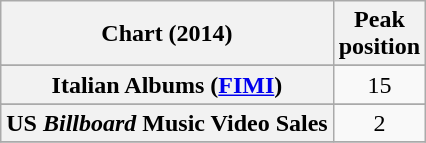<table class="wikitable sortable plainrowheaders" style="text-align:center">
<tr>
<th scope="col">Chart (2014)</th>
<th scope="col">Peak<br>position</th>
</tr>
<tr>
</tr>
<tr>
</tr>
<tr>
</tr>
<tr>
</tr>
<tr>
</tr>
<tr>
</tr>
<tr>
</tr>
<tr>
</tr>
<tr>
</tr>
<tr>
<th scope="row">Italian Albums (<a href='#'>FIMI</a>)</th>
<td>15</td>
</tr>
<tr>
</tr>
<tr>
</tr>
<tr>
</tr>
<tr>
</tr>
<tr>
</tr>
<tr>
</tr>
<tr>
</tr>
<tr>
</tr>
<tr>
</tr>
<tr>
<th scope="row">US <em>Billboard</em> Music Video Sales</th>
<td>2</td>
</tr>
<tr>
</tr>
</table>
